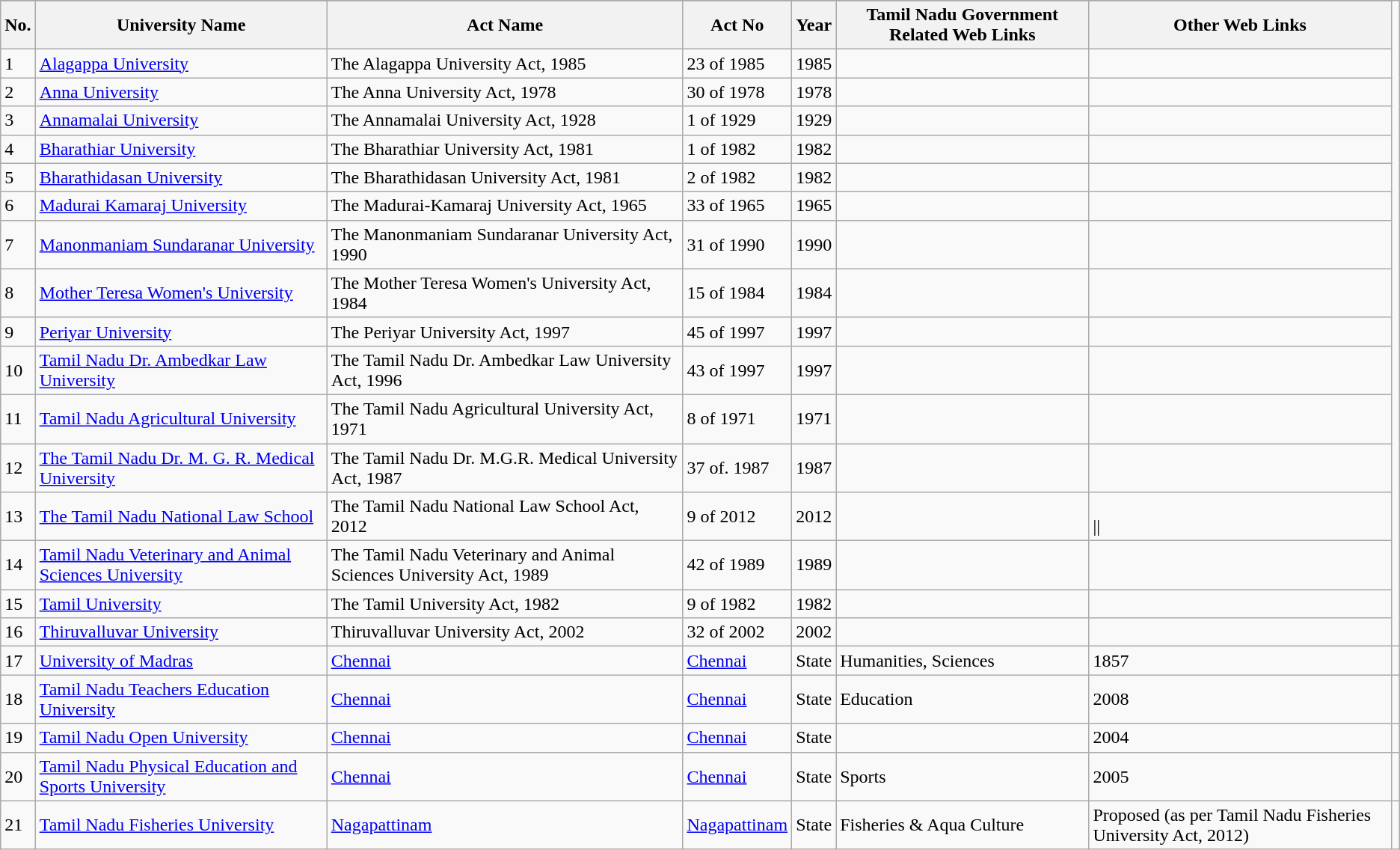<table class="wikitable sortable">
<tr>
</tr>
<tr>
<th>No.</th>
<th>University Name</th>
<th>Act Name</th>
<th>Act No</th>
<th>Year</th>
<th>Tamil Nadu Government Related Web Links</th>
<th>Other Web Links</th>
</tr>
<tr>
<td>1</td>
<td><a href='#'>Alagappa University</a></td>
<td>The Alagappa University Act, 1985</td>
<td>23 of 1985</td>
<td>1985</td>
<td></td>
<td></td>
</tr>
<tr>
<td>2</td>
<td><a href='#'>Anna University</a></td>
<td>The Anna University Act, 1978</td>
<td>30 of 1978</td>
<td>1978</td>
<td></td>
<td></td>
</tr>
<tr>
<td>3</td>
<td><a href='#'>Annamalai University</a></td>
<td>The Annamalai University Act, 1928</td>
<td>1 of 1929</td>
<td>1929</td>
<td></td>
<td></td>
</tr>
<tr>
<td>4</td>
<td><a href='#'>Bharathiar University</a></td>
<td>The Bharathiar University Act, 1981</td>
<td>1 of 1982</td>
<td>1982</td>
<td></td>
<td></td>
</tr>
<tr>
<td>5</td>
<td><a href='#'>Bharathidasan University</a></td>
<td>The Bharathidasan University Act, 1981</td>
<td>2 of 1982</td>
<td>1982</td>
<td></td>
<td></td>
</tr>
<tr>
<td>6</td>
<td><a href='#'>Madurai Kamaraj University</a></td>
<td>The Madurai-Kamaraj University Act, 1965</td>
<td>33 of 1965</td>
<td>1965</td>
<td></td>
<td></td>
</tr>
<tr>
<td>7</td>
<td><a href='#'>Manonmaniam Sundaranar University</a></td>
<td>The Manonmaniam Sundaranar University Act, 1990</td>
<td>31 of 1990</td>
<td>1990</td>
<td></td>
<td></td>
</tr>
<tr>
<td>8</td>
<td><a href='#'>Mother Teresa Women's University</a></td>
<td>The Mother Teresa Women's University Act, 1984</td>
<td>15 of 1984</td>
<td>1984</td>
<td></td>
<td></td>
</tr>
<tr>
<td>9</td>
<td><a href='#'>Periyar University</a></td>
<td>The Periyar University Act, 1997</td>
<td>45 of 1997</td>
<td>1997</td>
<td></td>
<td></td>
</tr>
<tr>
<td>10</td>
<td><a href='#'>Tamil Nadu Dr. Ambedkar Law University</a></td>
<td>The Tamil Nadu Dr. Ambedkar Law University Act, 1996</td>
<td>43 of 1997</td>
<td>1997</td>
<td></td>
<td></td>
</tr>
<tr>
<td>11</td>
<td><a href='#'>Tamil Nadu Agricultural University</a></td>
<td>The Tamil Nadu Agricultural University Act, 1971</td>
<td>8 of 1971</td>
<td>1971</td>
<td></td>
<td></td>
</tr>
<tr>
<td>12</td>
<td><a href='#'>The Tamil Nadu Dr. M. G. R. Medical University</a></td>
<td>The Tamil Nadu Dr. M.G.R. Medical University Act, 1987</td>
<td>37 of. 1987</td>
<td>1987</td>
<td></td>
<td></td>
</tr>
<tr>
<td>13</td>
<td><a href='#'>The Tamil Nadu National Law School</a></td>
<td>The Tamil Nadu National Law School Act, 2012</td>
<td>9 of 2012</td>
<td>2012</td>
<td></td>
<td><br> ||</td>
</tr>
<tr>
<td>14</td>
<td><a href='#'>Tamil Nadu Veterinary and Animal Sciences University</a></td>
<td>The Tamil Nadu Veterinary and Animal Sciences University Act, 1989</td>
<td>42 of 1989</td>
<td>1989</td>
<td></td>
<td></td>
</tr>
<tr>
<td>15</td>
<td><a href='#'>Tamil University</a></td>
<td>The Tamil University Act, 1982</td>
<td>9 of 1982</td>
<td>1982</td>
<td></td>
<td></td>
</tr>
<tr am>
<td>16</td>
<td><a href='#'>Thiruvalluvar University</a></td>
<td>Thiruvalluvar University Act, 2002</td>
<td>32 of 2002</td>
<td>2002</td>
<td></td>
<td></td>
</tr>
<tr>
<td>17</td>
<td><a href='#'>University of Madras</a></td>
<td><a href='#'>Chennai</a></td>
<td><a href='#'>Chennai</a></td>
<td>State</td>
<td>Humanities, Sciences</td>
<td>1857</td>
<td></td>
</tr>
<tr>
<td>18</td>
<td><a href='#'>Tamil Nadu Teachers Education University</a></td>
<td><a href='#'>Chennai</a></td>
<td><a href='#'>Chennai</a></td>
<td>State</td>
<td>Education</td>
<td>2008</td>
<td></td>
</tr>
<tr>
<td>19</td>
<td><a href='#'>Tamil Nadu Open University</a></td>
<td><a href='#'>Chennai</a></td>
<td><a href='#'>Chennai</a></td>
<td>State</td>
<td></td>
<td>2004</td>
<td></td>
</tr>
<tr>
<td>20</td>
<td><a href='#'>Tamil Nadu Physical Education and Sports University</a></td>
<td><a href='#'>Chennai</a></td>
<td><a href='#'>Chennai</a></td>
<td>State</td>
<td>Sports</td>
<td>2005</td>
<td></td>
</tr>
<tr>
<td>21</td>
<td><a href='#'>Tamil Nadu Fisheries University</a></td>
<td><a href='#'>Nagapattinam</a></td>
<td><a href='#'>Nagapattinam</a></td>
<td>State</td>
<td>Fisheries & Aqua Culture</td>
<td>Proposed (as per Tamil Nadu Fisheries University Act, 2012)</td>
<td></td>
</tr>
</table>
